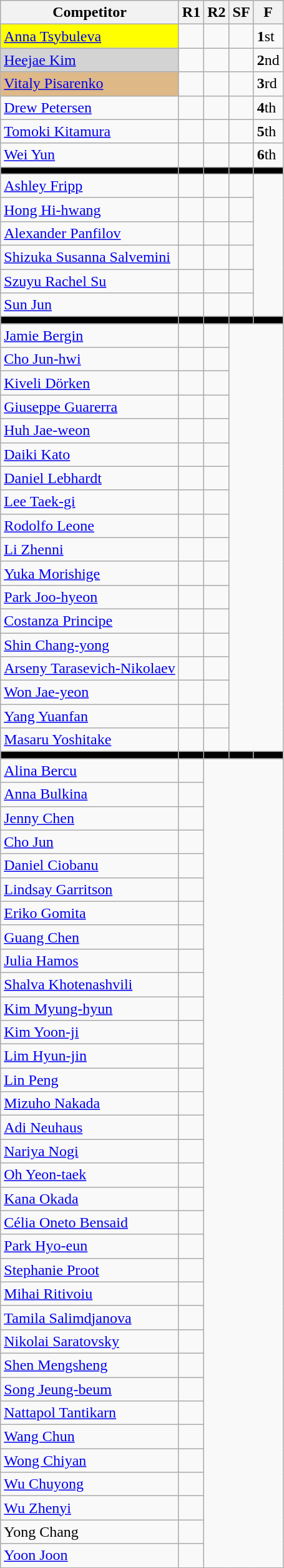<table class="wikitable">
<tr>
<th>Competitor</th>
<th>R1</th>
<th>R2</th>
<th>SF</th>
<th>F</th>
</tr>
<tr>
<td bgcolor=yellow> <a href='#'>Anna Tsybuleva</a></td>
<td></td>
<td></td>
<td></td>
<td><strong>1</strong>st</td>
</tr>
<tr>
<td bgcolor=lightgrey> <a href='#'>Heejae Kim</a></td>
<td></td>
<td></td>
<td></td>
<td><strong>2</strong>nd</td>
</tr>
<tr>
<td bgcolor=burlywood> <a href='#'>Vitaly Pisarenko</a></td>
<td></td>
<td></td>
<td></td>
<td><strong>3</strong>rd</td>
</tr>
<tr>
<td> <a href='#'>Drew Petersen</a></td>
<td></td>
<td></td>
<td></td>
<td><strong>4</strong>th</td>
</tr>
<tr>
<td> <a href='#'>Tomoki Kitamura</a></td>
<td></td>
<td></td>
<td></td>
<td><strong>5</strong>th</td>
</tr>
<tr>
<td> <a href='#'>Wei Yun</a></td>
<td></td>
<td></td>
<td></td>
<td><strong>6</strong>th</td>
</tr>
<tr>
<td bgcolor=black></td>
<td bgcolor=black></td>
<td bgcolor=black></td>
<td bgcolor=black></td>
<td bgcolor=black></td>
</tr>
<tr>
<td> <a href='#'>Ashley Fripp</a></td>
<td></td>
<td></td>
<td></td>
</tr>
<tr>
<td> <a href='#'>Hong Hi-hwang</a></td>
<td></td>
<td></td>
<td></td>
</tr>
<tr>
<td> <a href='#'>Alexander Panfilov</a></td>
<td></td>
<td></td>
<td></td>
</tr>
<tr>
<td> <a href='#'>Shizuka Susanna Salvemini</a></td>
<td></td>
<td></td>
<td></td>
</tr>
<tr>
<td> <a href='#'>Szuyu Rachel Su</a></td>
<td></td>
<td></td>
<td></td>
</tr>
<tr>
<td> <a href='#'>Sun Jun</a></td>
<td></td>
<td></td>
<td></td>
</tr>
<tr>
<td bgcolor=black></td>
<td bgcolor=black></td>
<td bgcolor=black></td>
<td bgcolor=black></td>
<td bgcolor=black></td>
</tr>
<tr>
<td> <a href='#'>Jamie Bergin</a></td>
<td></td>
<td></td>
</tr>
<tr>
<td> <a href='#'>Cho Jun-hwi</a></td>
<td></td>
<td></td>
</tr>
<tr>
<td> <a href='#'>Kiveli Dörken</a></td>
<td></td>
<td></td>
</tr>
<tr>
<td> <a href='#'>Giuseppe Guarerra</a></td>
<td></td>
<td></td>
</tr>
<tr>
<td> <a href='#'>Huh Jae-weon</a></td>
<td></td>
<td></td>
</tr>
<tr>
<td> <a href='#'>Daiki Kato</a></td>
<td></td>
<td></td>
</tr>
<tr>
<td> <a href='#'>Daniel Lebhardt</a></td>
<td></td>
<td></td>
</tr>
<tr>
<td> <a href='#'>Lee Taek-gi</a></td>
<td></td>
<td></td>
</tr>
<tr>
<td> <a href='#'>Rodolfo Leone</a></td>
<td></td>
<td></td>
</tr>
<tr>
<td> <a href='#'>Li Zhenni</a></td>
<td></td>
<td></td>
</tr>
<tr>
<td> <a href='#'>Yuka Morishige</a></td>
<td></td>
<td></td>
</tr>
<tr>
<td> <a href='#'>Park Joo-hyeon</a></td>
<td></td>
<td></td>
</tr>
<tr>
<td> <a href='#'>Costanza Principe</a></td>
<td></td>
<td></td>
</tr>
<tr>
<td> <a href='#'>Shin Chang-yong</a></td>
<td></td>
<td></td>
</tr>
<tr>
<td> <a href='#'>Arseny Tarasevich-Nikolaev</a></td>
<td></td>
<td></td>
</tr>
<tr>
<td> <a href='#'>Won Jae-yeon</a></td>
<td></td>
<td></td>
</tr>
<tr>
<td> <a href='#'>Yang Yuanfan</a></td>
<td></td>
<td></td>
</tr>
<tr>
<td> <a href='#'>Masaru Yoshitake</a></td>
<td></td>
<td></td>
</tr>
<tr>
<td bgcolor=black></td>
<td bgcolor=black></td>
<td bgcolor=black></td>
<td bgcolor=black></td>
<td bgcolor=black></td>
</tr>
<tr>
<td> <a href='#'>Alina Bercu</a></td>
<td></td>
</tr>
<tr>
<td> <a href='#'>Anna Bulkina</a></td>
<td></td>
</tr>
<tr>
<td> <a href='#'>Jenny Chen</a></td>
<td></td>
</tr>
<tr>
<td> <a href='#'>Cho Jun</a></td>
<td></td>
</tr>
<tr>
<td> <a href='#'>Daniel Ciobanu</a></td>
<td></td>
</tr>
<tr>
<td> <a href='#'>Lindsay Garritson</a></td>
<td></td>
</tr>
<tr>
<td> <a href='#'>Eriko Gomita</a></td>
<td></td>
</tr>
<tr>
<td> <a href='#'>Guang Chen</a></td>
<td></td>
</tr>
<tr>
<td> <a href='#'>Julia Hamos</a></td>
<td></td>
</tr>
<tr>
<td> <a href='#'>Shalva Khotenashvili</a></td>
<td></td>
</tr>
<tr>
<td> <a href='#'>Kim Myung-hyun</a></td>
<td></td>
</tr>
<tr>
<td> <a href='#'>Kim Yoon-ji</a></td>
<td></td>
</tr>
<tr>
<td> <a href='#'>Lim Hyun-jin</a></td>
<td></td>
</tr>
<tr>
<td> <a href='#'>Lin Peng</a></td>
<td></td>
</tr>
<tr>
<td> <a href='#'>Mizuho Nakada</a></td>
<td></td>
</tr>
<tr>
<td> <a href='#'>Adi Neuhaus</a></td>
<td></td>
</tr>
<tr>
<td> <a href='#'>Nariya Nogi</a></td>
<td></td>
</tr>
<tr>
<td> <a href='#'>Oh Yeon-taek</a></td>
<td></td>
</tr>
<tr>
<td> <a href='#'>Kana Okada</a></td>
<td></td>
</tr>
<tr>
<td> <a href='#'>Célia Oneto Bensaid</a></td>
<td></td>
</tr>
<tr>
<td> <a href='#'>Park Hyo-eun</a></td>
<td></td>
</tr>
<tr>
<td> <a href='#'>Stephanie Proot</a></td>
<td></td>
</tr>
<tr>
<td> <a href='#'>Mihai Ritivoiu</a></td>
<td></td>
</tr>
<tr>
<td> <a href='#'>Tamila Salimdjanova</a></td>
<td></td>
</tr>
<tr>
<td> <a href='#'>Nikolai Saratovsky</a></td>
<td></td>
</tr>
<tr>
<td> <a href='#'>Shen Mengsheng</a></td>
<td></td>
</tr>
<tr>
<td> <a href='#'>Song Jeung-beum</a></td>
<td></td>
</tr>
<tr>
<td> <a href='#'>Nattapol Tantikarn</a></td>
<td></td>
</tr>
<tr>
<td> <a href='#'>Wang Chun</a></td>
<td></td>
</tr>
<tr>
<td> <a href='#'>Wong Chiyan</a></td>
<td></td>
</tr>
<tr>
<td> <a href='#'>Wu Chuyong</a></td>
<td></td>
</tr>
<tr>
<td> <a href='#'>Wu Zhenyi</a></td>
<td></td>
</tr>
<tr>
<td> Yong Chang</td>
<td></td>
</tr>
<tr>
<td> <a href='#'>Yoon Joon</a></td>
<td></td>
</tr>
</table>
